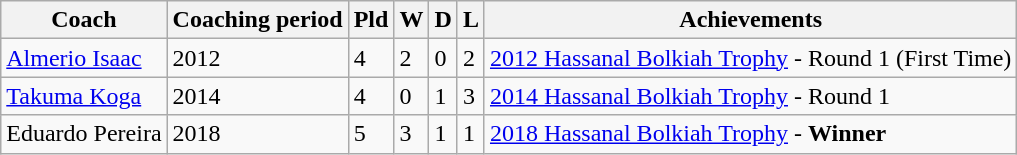<table class="wikitable">
<tr>
<th>Coach</th>
<th>Coaching period</th>
<th>Pld</th>
<th>W</th>
<th>D</th>
<th>L</th>
<th>Achievements</th>
</tr>
<tr>
<td> <a href='#'>Almerio Isaac</a></td>
<td>2012</td>
<td>4</td>
<td>2</td>
<td>0</td>
<td>2</td>
<td><a href='#'>2012 Hassanal Bolkiah Trophy</a> - Round 1 (First Time)</td>
</tr>
<tr>
<td> <a href='#'>Takuma Koga</a></td>
<td>2014</td>
<td>4</td>
<td>0</td>
<td>1</td>
<td>3</td>
<td><a href='#'>2014 Hassanal Bolkiah Trophy</a> - Round 1</td>
</tr>
<tr>
<td> Eduardo Pereira</td>
<td>2018</td>
<td>5</td>
<td>3</td>
<td>1</td>
<td>1</td>
<td><a href='#'>2018 Hassanal Bolkiah Trophy</a> - <strong>Winner</strong></td>
</tr>
</table>
